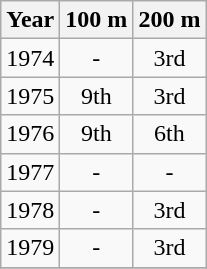<table class=wikitable>
<tr>
<th>Year</th>
<th>100 m</th>
<th>200 m</th>
</tr>
<tr>
<td>1974</td>
<td align="center">-</td>
<td align="center">3rd</td>
</tr>
<tr>
<td>1975</td>
<td align="center">9th</td>
<td align="center">3rd</td>
</tr>
<tr>
<td>1976</td>
<td align="center">9th</td>
<td align="center">6th</td>
</tr>
<tr>
<td>1977</td>
<td align="center">-</td>
<td align="center">-</td>
</tr>
<tr>
<td>1978</td>
<td align="center">-</td>
<td align="center">3rd</td>
</tr>
<tr>
<td>1979</td>
<td align="center">-</td>
<td align="center">3rd</td>
</tr>
<tr>
</tr>
</table>
